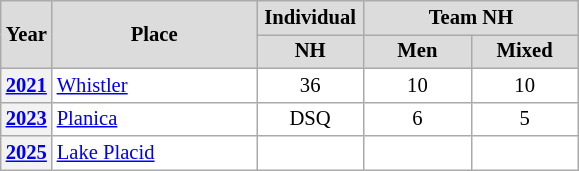<table class="wikitable plainrowheaders" style="background:#fff; font-size:86%; line-height:16px; border:gray solid 1px; border-collapse:collapse;">
<tr style="background:#ccc; text-align:center;">
<th scope="col" rowspan="2" style="background:#dcdcdc; width:25px;">Year</th>
<th scope="col" rowspan="2" style="background:#dcdcdc; width:130px;">Place</th>
<th scope="col" style="background:#dcdcdc; width:65px;">Individual</th>
<th scope="col" colspan="2" style="background:#dcdcdc; width:130px;">Team NH</th>
</tr>
<tr>
<th scope="col" style="background:#dcdcdc; width:65px;">NH</th>
<th scope="col" style="background:#dcdcdc; width:65px;">Men</th>
<th scope="col" style="background:#dcdcdc; width:65px;">Mixed</th>
</tr>
<tr>
<th scope=row align=center><a href='#'>2021</a></th>
<td align=left> <a href='#'>Whistler</a></td>
<td align=center>36</td>
<td align=center>10</td>
<td align=center>10</td>
</tr>
<tr>
<th scope=row align=center><a href='#'>2023</a></th>
<td align=left> <a href='#'>Planica</a></td>
<td align=center>DSQ</td>
<td align=center>6</td>
<td align=center>5</td>
</tr>
<tr>
<th scope=row align=center><a href='#'>2025</a></th>
<td align=left> <a href='#'>Lake Placid</a></td>
<td align=center></td>
<td align=center></td>
<td align=center></td>
</tr>
</table>
